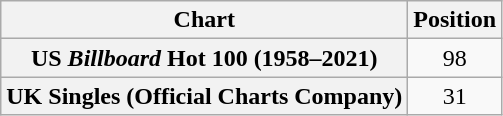<table class="wikitable plainrowheaders">
<tr>
<th scope="col">Chart</th>
<th scope="col">Position</th>
</tr>
<tr>
<th scope="row">US <em>Billboard</em> Hot 100 (1958–2021)</th>
<td style="text-align:center;">98</td>
</tr>
<tr>
<th scope="row">UK Singles (Official Charts Company)</th>
<td align="center">31</td>
</tr>
</table>
